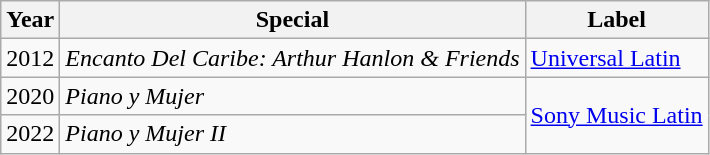<table class="wikitable">
<tr>
<th>Year</th>
<th>Special</th>
<th>Label</th>
</tr>
<tr>
<td>2012</td>
<td><em>Encanto Del Caribe: Arthur Hanlon & Friends</em></td>
<td><a href='#'>Universal Latin</a></td>
</tr>
<tr>
<td>2020</td>
<td><em>Piano y Mujer</em></td>
<td rowspan="2"><a href='#'>Sony Music Latin</a></td>
</tr>
<tr>
<td>2022</td>
<td><em>Piano y Mujer II</em></td>
</tr>
</table>
